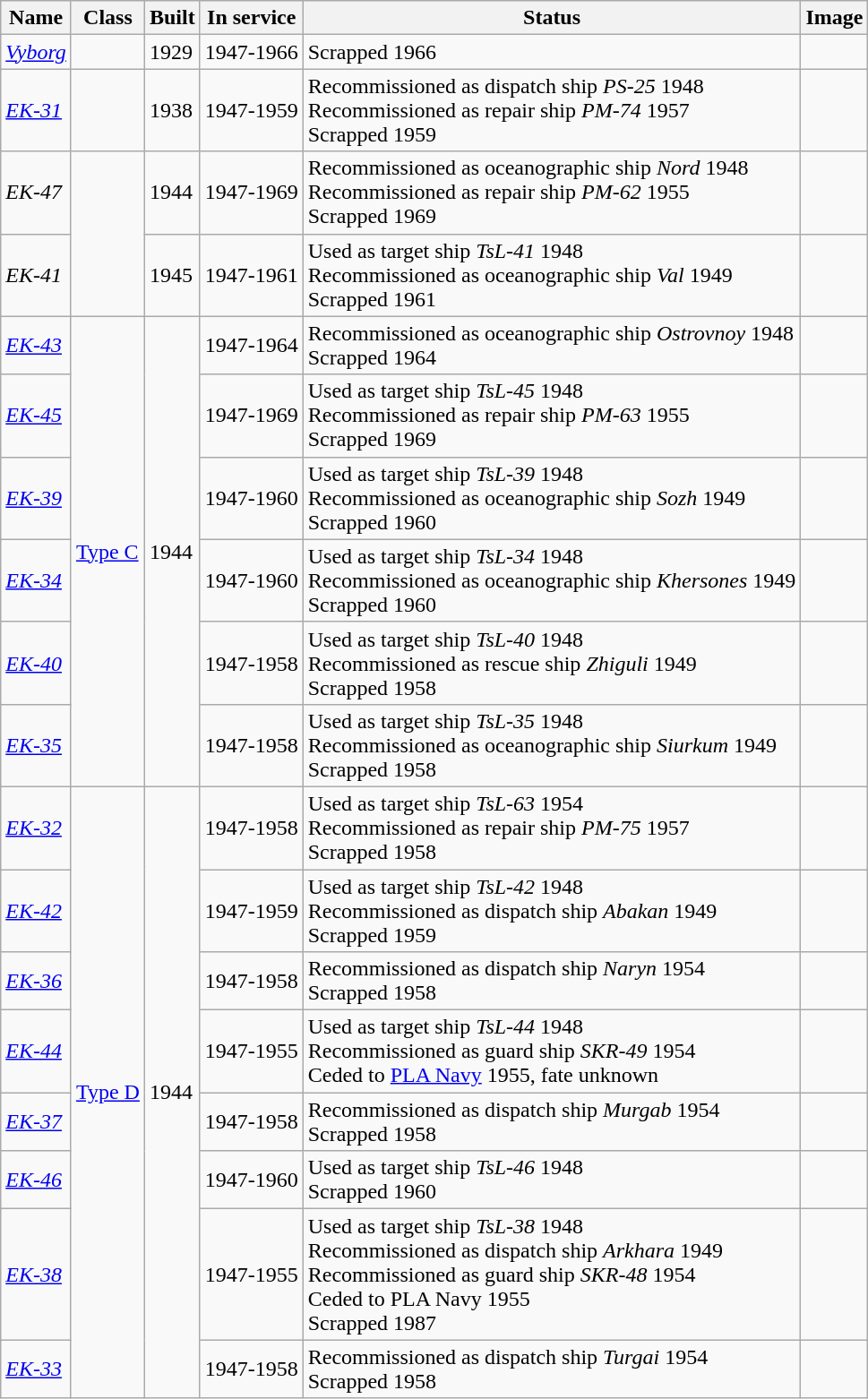<table class="wikitable">
<tr>
<th>Name</th>
<th>Class</th>
<th>Built</th>
<th>In service</th>
<th>Status</th>
<th>Image</th>
</tr>
<tr>
<td><a href='#'><em>Vyborg</em></a></td>
<td></td>
<td>1929</td>
<td>1947-1966</td>
<td>Scrapped 1966</td>
<td></td>
</tr>
<tr>
<td><a href='#'><em>EK-31</em></a></td>
<td></td>
<td>1938</td>
<td>1947-1959</td>
<td>Recommissioned as dispatch ship <em>PS-25</em> 1948<br>Recommissioned as repair ship <em>PM-74</em> 1957<br>Scrapped 1959</td>
<td></td>
</tr>
<tr>
<td><em>EK-47</em></td>
<td rowspan="2"></td>
<td>1944</td>
<td>1947-1969</td>
<td>Recommissioned as oceanographic ship <em>Nord</em> 1948<br>Recommissioned as repair ship <em>PM-62</em> 1955<br>Scrapped 1969</td>
<td></td>
</tr>
<tr>
<td><em>EK-41</em></td>
<td>1945</td>
<td>1947-1961</td>
<td>Used as target ship <em>TsL-41</em> 1948<br>Recommissioned as oceanographic ship <em>Val</em> 1949<br>Scrapped 1961</td>
<td></td>
</tr>
<tr>
<td><a href='#'><em>EK-43</em></a></td>
<td rowspan="6"><a href='#'>Type C</a></td>
<td rowspan="6">1944</td>
<td>1947-1964</td>
<td>Recommissioned as oceanographic ship <em>Ostrovnoy</em> 1948<br>Scrapped 1964</td>
<td></td>
</tr>
<tr>
<td><a href='#'><em>EK-45</em></a></td>
<td>1947-1969</td>
<td>Used as target ship <em>TsL-45</em> 1948<br>Recommissioned as repair ship <em>PM-63</em> 1955<br>Scrapped 1969</td>
<td></td>
</tr>
<tr>
<td><a href='#'><em>EK-39</em></a></td>
<td>1947-1960</td>
<td>Used as target ship <em>TsL-39</em> 1948<br>Recommissioned as oceanographic ship <em>Sozh</em> 1949<br>Scrapped 1960</td>
<td></td>
</tr>
<tr>
<td><a href='#'><em>EK-34</em></a></td>
<td>1947-1960</td>
<td>Used as target ship <em>TsL-34</em> 1948<br>Recommissioned as oceanographic ship <em>Khersones</em> 1949<br>Scrapped 1960</td>
<td></td>
</tr>
<tr>
<td><a href='#'><em>EK-40</em></a></td>
<td>1947-1958</td>
<td>Used as target ship <em>TsL-40</em> 1948<br>Recommissioned as rescue ship <em>Zhiguli</em> 1949<br>Scrapped 1958</td>
<td></td>
</tr>
<tr>
<td><a href='#'><em>EK-35</em></a></td>
<td>1947-1958</td>
<td>Used as target ship <em>TsL-35</em> 1948<br>Recommissioned as oceanographic ship <em>Siurkum</em> 1949<br>Scrapped 1958</td>
<td></td>
</tr>
<tr>
<td><a href='#'><em>EK-32</em></a></td>
<td rowspan="8"><a href='#'>Type D</a></td>
<td rowspan="8">1944</td>
<td>1947-1958</td>
<td>Used as target ship <em>TsL-63</em> 1954<br>Recommissioned as repair ship <em>PM-75</em> 1957<br>Scrapped 1958</td>
<td></td>
</tr>
<tr>
<td><a href='#'><em>EK-42</em></a></td>
<td>1947-1959</td>
<td>Used as target ship <em>TsL-42</em> 1948<br>Recommissioned as dispatch ship <em>Abakan</em> 1949<br>Scrapped 1959</td>
<td></td>
</tr>
<tr>
<td><a href='#'><em>EK-36</em></a></td>
<td>1947-1958</td>
<td>Recommissioned as dispatch ship <em>Naryn</em> 1954<br>Scrapped 1958</td>
<td></td>
</tr>
<tr>
<td><a href='#'><em>EK-44</em></a></td>
<td>1947-1955</td>
<td>Used as target ship <em>TsL-44</em> 1948<br>Recommissioned as guard ship <em>SKR-49</em> 1954<br>Ceded to <a href='#'>PLA Navy</a> 1955, fate unknown</td>
<td></td>
</tr>
<tr>
<td><a href='#'><em>EK-37</em></a></td>
<td>1947-1958</td>
<td>Recommissioned as dispatch ship <em>Murgab</em> 1954<br>Scrapped 1958</td>
<td></td>
</tr>
<tr>
<td><a href='#'><em>EK-46</em></a></td>
<td>1947-1960</td>
<td>Used as target ship <em>TsL-46</em> 1948<br>Scrapped 1960</td>
<td></td>
</tr>
<tr>
<td><a href='#'><em>EK-38</em></a></td>
<td>1947-1955</td>
<td>Used as target ship <em>TsL-38</em> 1948<br>Recommissioned as dispatch ship <em>Arkhara</em> 1949<br>Recommissioned as guard ship <em>SKR-48</em> 1954<br>Ceded to PLA Navy 1955<br>Scrapped 1987</td>
<td></td>
</tr>
<tr>
<td><a href='#'><em>EK-33</em></a></td>
<td>1947-1958</td>
<td>Recommissioned as dispatch ship <em>Turgai</em> 1954<br>Scrapped 1958</td>
<td></td>
</tr>
</table>
